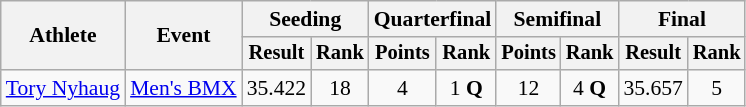<table class="wikitable" style="font-size:90%">
<tr>
<th rowspan=2>Athlete</th>
<th rowspan=2>Event</th>
<th colspan="2">Seeding</th>
<th colspan="2">Quarterfinal</th>
<th colspan="2">Semifinal</th>
<th colspan="2">Final</th>
</tr>
<tr style="font-size:95%">
<th>Result</th>
<th>Rank</th>
<th>Points</th>
<th>Rank</th>
<th>Points</th>
<th>Rank</th>
<th>Result</th>
<th>Rank</th>
</tr>
<tr align=center>
<td align=left><a href='#'>Tory Nyhaug</a></td>
<td align=left><a href='#'>Men's BMX</a></td>
<td>35.422</td>
<td>18</td>
<td>4</td>
<td>1 <strong>Q</strong></td>
<td>12</td>
<td>4 <strong>Q</strong></td>
<td>35.657</td>
<td>5</td>
</tr>
</table>
